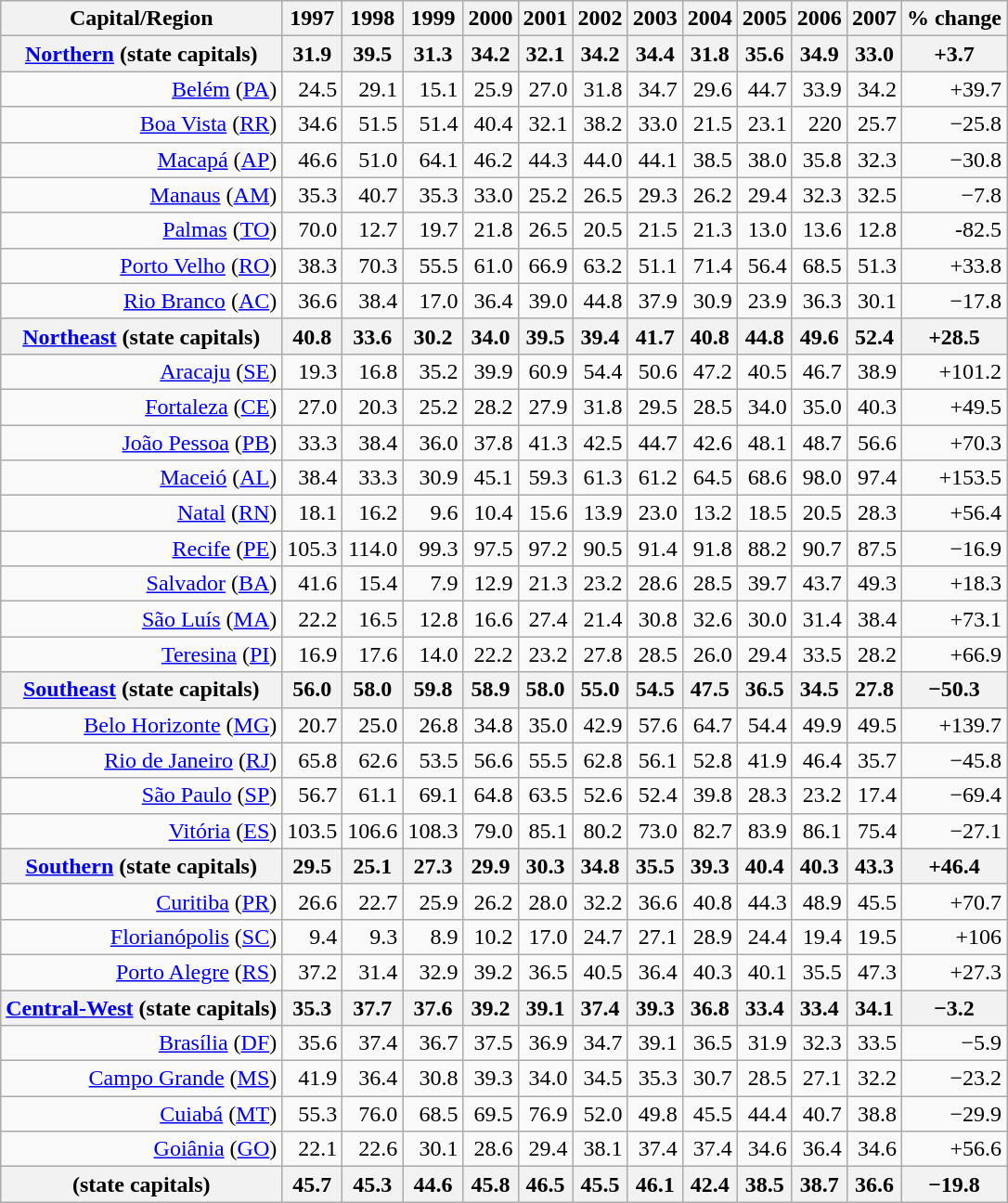<table class="wikitable collapsible" style="text-align:right; margin-right:60px">
<tr>
<th>Capital/Region</th>
<th>1997</th>
<th>1998</th>
<th>1999</th>
<th>2000</th>
<th>2001</th>
<th>2002</th>
<th>2003</th>
<th>2004</th>
<th>2005</th>
<th>2006</th>
<th>2007</th>
<th>% change</th>
</tr>
<tr>
<th><a href='#'>Northern</a> (state capitals)</th>
<th>31.9</th>
<th>39.5</th>
<th>31.3</th>
<th>34.2</th>
<th>32.1</th>
<th>34.2</th>
<th>34.4</th>
<th>31.8</th>
<th>35.6</th>
<th>34.9</th>
<th>33.0</th>
<th> +3.7</th>
</tr>
<tr>
<td><a href='#'>Belém</a> (<a href='#'>PA</a>)</td>
<td>24.5</td>
<td>29.1</td>
<td>15.1</td>
<td>25.9</td>
<td>27.0</td>
<td>31.8</td>
<td>34.7</td>
<td>29.6</td>
<td>44.7</td>
<td>33.9</td>
<td>34.2</td>
<td> +39.7</td>
</tr>
<tr>
<td><a href='#'>Boa Vista</a> (<a href='#'>RR</a>)</td>
<td>34.6</td>
<td>51.5</td>
<td>51.4</td>
<td>40.4</td>
<td>32.1</td>
<td>38.2</td>
<td>33.0</td>
<td>21.5</td>
<td>23.1</td>
<td>220</td>
<td>25.7</td>
<td> −25.8</td>
</tr>
<tr>
<td><a href='#'>Macapá</a> (<a href='#'>AP</a>)</td>
<td>46.6</td>
<td>51.0</td>
<td>64.1</td>
<td>46.2</td>
<td>44.3</td>
<td>44.0</td>
<td>44.1</td>
<td>38.5</td>
<td>38.0</td>
<td>35.8</td>
<td>32.3</td>
<td> −30.8</td>
</tr>
<tr>
<td><a href='#'>Manaus</a> (<a href='#'>AM</a>)</td>
<td>35.3</td>
<td>40.7</td>
<td>35.3</td>
<td>33.0</td>
<td>25.2</td>
<td>26.5</td>
<td>29.3</td>
<td>26.2</td>
<td>29.4</td>
<td>32.3</td>
<td>32.5</td>
<td> −7.8</td>
</tr>
<tr>
<td><a href='#'>Palmas</a> (<a href='#'>TO</a>)</td>
<td>70.0</td>
<td>12.7</td>
<td>19.7</td>
<td>21.8</td>
<td>26.5</td>
<td>20.5</td>
<td>21.5</td>
<td>21.3</td>
<td>13.0</td>
<td>13.6</td>
<td>12.8</td>
<td> -82.5</td>
</tr>
<tr>
<td><a href='#'>Porto Velho</a> (<a href='#'>RO</a>)</td>
<td>38.3</td>
<td>70.3</td>
<td>55.5</td>
<td>61.0</td>
<td>66.9</td>
<td>63.2</td>
<td>51.1</td>
<td>71.4</td>
<td>56.4</td>
<td>68.5</td>
<td>51.3</td>
<td> +33.8</td>
</tr>
<tr>
<td><a href='#'>Rio Branco</a> (<a href='#'>AC</a>)</td>
<td>36.6</td>
<td>38.4</td>
<td>17.0</td>
<td>36.4</td>
<td>39.0</td>
<td>44.8</td>
<td>37.9</td>
<td>30.9</td>
<td>23.9</td>
<td>36.3</td>
<td>30.1</td>
<td> −17.8</td>
</tr>
<tr>
<th><a href='#'>Northeast</a> (state capitals)</th>
<th>40.8</th>
<th>33.6</th>
<th>30.2</th>
<th>34.0</th>
<th>39.5</th>
<th>39.4</th>
<th>41.7</th>
<th>40.8</th>
<th>44.8</th>
<th>49.6</th>
<th>52.4</th>
<th> +28.5</th>
</tr>
<tr>
<td><a href='#'>Aracaju</a> (<a href='#'>SE</a>)</td>
<td>19.3</td>
<td>16.8</td>
<td>35.2</td>
<td>39.9</td>
<td>60.9</td>
<td>54.4</td>
<td>50.6</td>
<td>47.2</td>
<td>40.5</td>
<td>46.7</td>
<td>38.9</td>
<td> +101.2</td>
</tr>
<tr>
<td><a href='#'>Fortaleza</a> (<a href='#'>CE</a>)</td>
<td>27.0</td>
<td>20.3</td>
<td>25.2</td>
<td>28.2</td>
<td>27.9</td>
<td>31.8</td>
<td>29.5</td>
<td>28.5</td>
<td>34.0</td>
<td>35.0</td>
<td>40.3</td>
<td> +49.5</td>
</tr>
<tr>
<td><a href='#'>João Pessoa</a> (<a href='#'>PB</a>)</td>
<td>33.3</td>
<td>38.4</td>
<td>36.0</td>
<td>37.8</td>
<td>41.3</td>
<td>42.5</td>
<td>44.7</td>
<td>42.6</td>
<td>48.1</td>
<td>48.7</td>
<td>56.6</td>
<td> +70.3</td>
</tr>
<tr>
<td><a href='#'>Maceió</a> (<a href='#'>AL</a>)</td>
<td>38.4</td>
<td>33.3</td>
<td>30.9</td>
<td>45.1</td>
<td>59.3</td>
<td>61.3</td>
<td>61.2</td>
<td>64.5</td>
<td>68.6</td>
<td>98.0</td>
<td>97.4</td>
<td> +153.5</td>
</tr>
<tr>
<td><a href='#'>Natal</a> (<a href='#'>RN</a>)</td>
<td>18.1</td>
<td>16.2</td>
<td>9.6</td>
<td>10.4</td>
<td>15.6</td>
<td>13.9</td>
<td>23.0</td>
<td>13.2</td>
<td>18.5</td>
<td>20.5</td>
<td>28.3</td>
<td> +56.4</td>
</tr>
<tr>
<td><a href='#'>Recife</a> (<a href='#'>PE</a>)</td>
<td>105.3</td>
<td>114.0</td>
<td>99.3</td>
<td>97.5</td>
<td>97.2</td>
<td>90.5</td>
<td>91.4</td>
<td>91.8</td>
<td>88.2</td>
<td>90.7</td>
<td>87.5</td>
<td> −16.9</td>
</tr>
<tr>
<td><a href='#'>Salvador</a> (<a href='#'>BA</a>)</td>
<td>41.6</td>
<td>15.4</td>
<td>7.9</td>
<td>12.9</td>
<td>21.3</td>
<td>23.2</td>
<td>28.6</td>
<td>28.5</td>
<td>39.7</td>
<td>43.7</td>
<td>49.3</td>
<td> +18.3</td>
</tr>
<tr>
<td><a href='#'>São Luís</a> (<a href='#'>MA</a>)</td>
<td>22.2</td>
<td>16.5</td>
<td>12.8</td>
<td>16.6</td>
<td>27.4</td>
<td>21.4</td>
<td>30.8</td>
<td>32.6</td>
<td>30.0</td>
<td>31.4</td>
<td>38.4</td>
<td> +73.1</td>
</tr>
<tr>
<td><a href='#'>Teresina</a> (<a href='#'>PI</a>)</td>
<td>16.9</td>
<td>17.6</td>
<td>14.0</td>
<td>22.2</td>
<td>23.2</td>
<td>27.8</td>
<td>28.5</td>
<td>26.0</td>
<td>29.4</td>
<td>33.5</td>
<td>28.2</td>
<td> +66.9</td>
</tr>
<tr>
<th><a href='#'>Southeast</a> (state capitals)</th>
<th>56.0</th>
<th>58.0</th>
<th>59.8</th>
<th>58.9</th>
<th>58.0</th>
<th>55.0</th>
<th>54.5</th>
<th>47.5</th>
<th>36.5</th>
<th>34.5</th>
<th>27.8</th>
<th> −50.3</th>
</tr>
<tr>
<td><a href='#'>Belo Horizonte</a> (<a href='#'>MG</a>)</td>
<td>20.7</td>
<td>25.0</td>
<td>26.8</td>
<td>34.8</td>
<td>35.0</td>
<td>42.9</td>
<td>57.6</td>
<td>64.7</td>
<td>54.4</td>
<td>49.9</td>
<td>49.5</td>
<td> +139.7</td>
</tr>
<tr>
<td><a href='#'>Rio de Janeiro</a> (<a href='#'>RJ</a>)</td>
<td>65.8</td>
<td>62.6</td>
<td>53.5</td>
<td>56.6</td>
<td>55.5</td>
<td>62.8</td>
<td>56.1</td>
<td>52.8</td>
<td>41.9</td>
<td>46.4</td>
<td>35.7</td>
<td> −45.8</td>
</tr>
<tr>
<td><a href='#'>São Paulo</a> (<a href='#'>SP</a>)</td>
<td>56.7</td>
<td>61.1</td>
<td>69.1</td>
<td>64.8</td>
<td>63.5</td>
<td>52.6</td>
<td>52.4</td>
<td>39.8</td>
<td>28.3</td>
<td>23.2</td>
<td>17.4</td>
<td> −69.4</td>
</tr>
<tr>
<td><a href='#'>Vitória</a> (<a href='#'>ES</a>)</td>
<td>103.5</td>
<td>106.6</td>
<td>108.3</td>
<td>79.0</td>
<td>85.1</td>
<td>80.2</td>
<td>73.0</td>
<td>82.7</td>
<td>83.9</td>
<td>86.1</td>
<td>75.4</td>
<td> −27.1</td>
</tr>
<tr>
<th><a href='#'>Southern</a> (state capitals)</th>
<th>29.5</th>
<th>25.1</th>
<th>27.3</th>
<th>29.9</th>
<th>30.3</th>
<th>34.8</th>
<th>35.5</th>
<th>39.3</th>
<th>40.4</th>
<th>40.3</th>
<th>43.3</th>
<th> +46.4</th>
</tr>
<tr>
<td><a href='#'>Curitiba</a> (<a href='#'>PR</a>)</td>
<td>26.6</td>
<td>22.7</td>
<td>25.9</td>
<td>26.2</td>
<td>28.0</td>
<td>32.2</td>
<td>36.6</td>
<td>40.8</td>
<td>44.3</td>
<td>48.9</td>
<td>45.5</td>
<td> +70.7</td>
</tr>
<tr>
<td><a href='#'>Florianópolis</a> (<a href='#'>SC</a>)</td>
<td>9.4</td>
<td>9.3</td>
<td>8.9</td>
<td>10.2</td>
<td>17.0</td>
<td>24.7</td>
<td>27.1</td>
<td>28.9</td>
<td>24.4</td>
<td>19.4</td>
<td>19.5</td>
<td> +106</td>
</tr>
<tr>
<td><a href='#'>Porto Alegre</a> (<a href='#'>RS</a>)</td>
<td>37.2</td>
<td>31.4</td>
<td>32.9</td>
<td>39.2</td>
<td>36.5</td>
<td>40.5</td>
<td>36.4</td>
<td>40.3</td>
<td>40.1</td>
<td>35.5</td>
<td>47.3</td>
<td> +27.3</td>
</tr>
<tr>
<th><a href='#'>Central-West</a> (state capitals)</th>
<th>35.3</th>
<th>37.7</th>
<th>37.6</th>
<th>39.2</th>
<th>39.1</th>
<th>37.4</th>
<th>39.3</th>
<th>36.8</th>
<th>33.4</th>
<th>33.4</th>
<th>34.1</th>
<th> −3.2</th>
</tr>
<tr>
<td><a href='#'>Brasília</a> (<a href='#'>DF</a>)</td>
<td>35.6</td>
<td>37.4</td>
<td>36.7</td>
<td>37.5</td>
<td>36.9</td>
<td>34.7</td>
<td>39.1</td>
<td>36.5</td>
<td>31.9</td>
<td>32.3</td>
<td>33.5</td>
<td> −5.9</td>
</tr>
<tr>
<td><a href='#'>Campo Grande</a> (<a href='#'>MS</a>)</td>
<td>41.9</td>
<td>36.4</td>
<td>30.8</td>
<td>39.3</td>
<td>34.0</td>
<td>34.5</td>
<td>35.3</td>
<td>30.7</td>
<td>28.5</td>
<td>27.1</td>
<td>32.2</td>
<td> −23.2</td>
</tr>
<tr>
<td><a href='#'>Cuiabá</a> (<a href='#'>MT</a>)</td>
<td>55.3</td>
<td>76.0</td>
<td>68.5</td>
<td>69.5</td>
<td>76.9</td>
<td>52.0</td>
<td>49.8</td>
<td>45.5</td>
<td>44.4</td>
<td>40.7</td>
<td>38.8</td>
<td> −29.9</td>
</tr>
<tr>
<td><a href='#'>Goiânia</a> (<a href='#'>GO</a>)</td>
<td>22.1</td>
<td>22.6</td>
<td>30.1</td>
<td>28.6</td>
<td>29.4</td>
<td>38.1</td>
<td>37.4</td>
<td>37.4</td>
<td>34.6</td>
<td>36.4</td>
<td>34.6</td>
<td> +56.6</td>
</tr>
<tr>
<th> (state capitals)</th>
<th>45.7</th>
<th>45.3</th>
<th>44.6</th>
<th>45.8</th>
<th>46.5</th>
<th>45.5</th>
<th>46.1</th>
<th>42.4</th>
<th>38.5</th>
<th>38.7</th>
<th>36.6</th>
<th> −19.8</th>
</tr>
</table>
